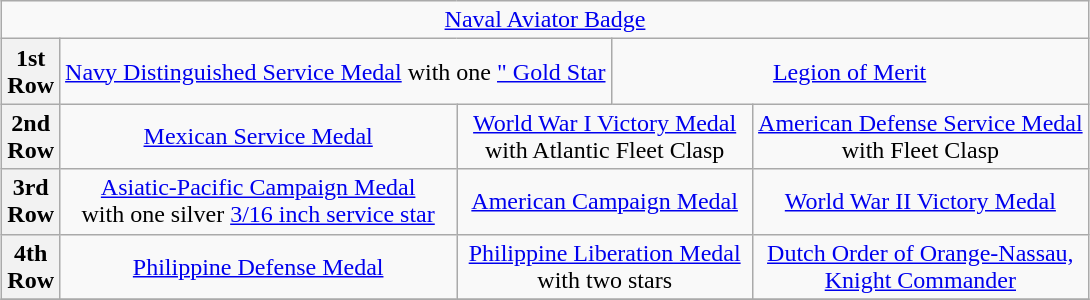<table class="wikitable" style="margin:1em auto; text-align:center;">
<tr>
<td colspan="14"><a href='#'>Naval Aviator Badge</a></td>
</tr>
<tr>
<th>1st<br>Row</th>
<td colspan="7"><a href='#'>Navy Distinguished Service Medal</a> with one <a href='#'>" Gold Star</a></td>
<td colspan="8"><a href='#'>Legion of Merit</a></td>
</tr>
<tr>
<th>2nd<br>Row</th>
<td colspan="4"><a href='#'>Mexican Service Medal</a></td>
<td colspan="4"><a href='#'>World War I Victory Medal</a> <br>with Atlantic Fleet Clasp</td>
<td colspan="4"><a href='#'>American Defense Service Medal</a> <br>with Fleet Clasp</td>
</tr>
<tr>
<th>3rd<br>Row</th>
<td colspan="4"><a href='#'>Asiatic-Pacific Campaign Medal</a> <br>with one silver <a href='#'>3/16 inch service star</a></td>
<td colspan="4"><a href='#'>American Campaign Medal</a></td>
<td colspan="4"><a href='#'>World War II Victory Medal</a></td>
</tr>
<tr>
<th>4th<br>Row</th>
<td colspan="4"><a href='#'>Philippine Defense Medal</a></td>
<td colspan="4"><a href='#'>Philippine Liberation Medal</a> <br>with two stars</td>
<td colspan="4"><a href='#'>Dutch Order of Orange-Nassau, <br>Knight Commander</a></td>
</tr>
<tr>
</tr>
</table>
